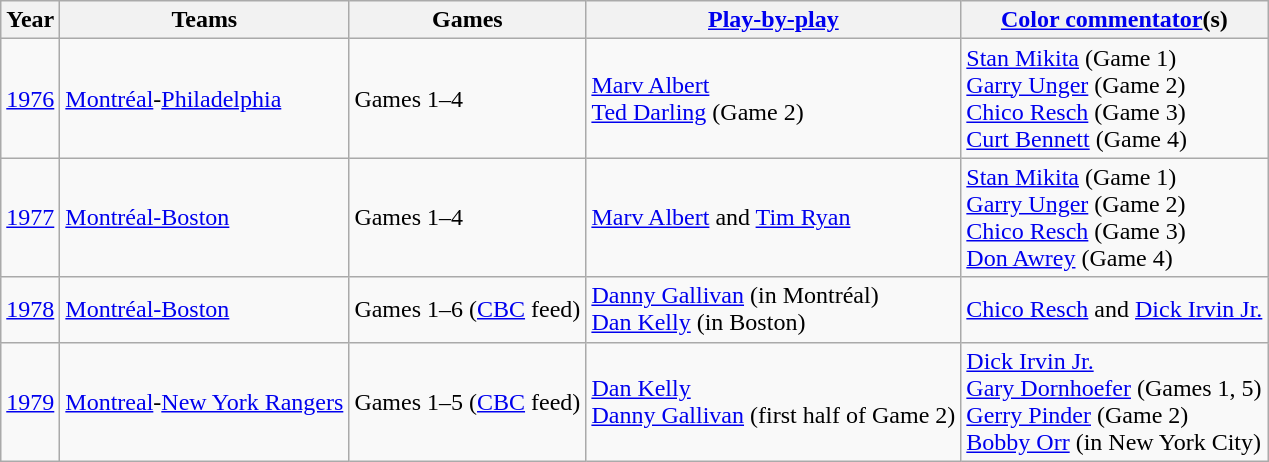<table class="wikitable">
<tr>
<th>Year</th>
<th>Teams</th>
<th>Games</th>
<th><a href='#'>Play-by-play</a></th>
<th><a href='#'>Color commentator</a>(s)</th>
</tr>
<tr>
<td><a href='#'>1976</a></td>
<td><a href='#'>Montréal</a>-<a href='#'>Philadelphia</a></td>
<td>Games 1–4</td>
<td><a href='#'>Marv Albert</a><br><a href='#'>Ted Darling</a> (Game 2)</td>
<td><a href='#'>Stan Mikita</a> (Game 1)<br><a href='#'>Garry Unger</a> (Game 2)<br><a href='#'>Chico Resch</a> (Game 3)<br><a href='#'>Curt Bennett</a> (Game 4)</td>
</tr>
<tr>
<td><a href='#'>1977</a></td>
<td><a href='#'>Montréal-Boston</a></td>
<td>Games 1–4</td>
<td><a href='#'>Marv Albert</a> and <a href='#'>Tim Ryan</a></td>
<td><a href='#'>Stan Mikita</a> (Game 1)<br><a href='#'>Garry Unger</a> (Game 2)<br><a href='#'>Chico Resch</a> (Game 3)<br><a href='#'>Don Awrey</a> (Game 4)</td>
</tr>
<tr>
<td><a href='#'>1978</a></td>
<td><a href='#'>Montréal-Boston</a></td>
<td>Games 1–6 (<a href='#'>CBC</a> feed)</td>
<td><a href='#'>Danny Gallivan</a> (in Montréal)<br><a href='#'>Dan Kelly</a> (in Boston)</td>
<td><a href='#'>Chico Resch</a> and <a href='#'>Dick Irvin Jr.</a></td>
</tr>
<tr>
<td><a href='#'>1979</a></td>
<td><a href='#'>Montreal</a>-<a href='#'>New York Rangers</a></td>
<td>Games 1–5 (<a href='#'>CBC</a> feed)</td>
<td><a href='#'>Dan Kelly</a><br><a href='#'>Danny Gallivan</a> (first half of Game 2)</td>
<td><a href='#'>Dick Irvin Jr.</a><br><a href='#'>Gary Dornhoefer</a> (Games 1, 5)<br><a href='#'>Gerry Pinder</a> (Game 2)<br><a href='#'>Bobby Orr</a> (in New York City)</td>
</tr>
</table>
